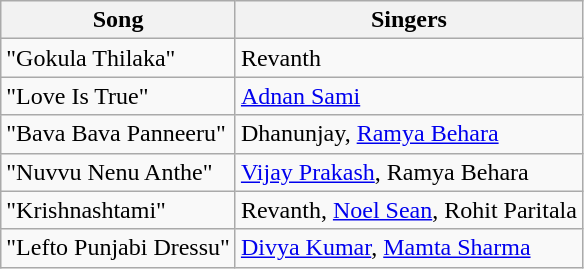<table class="wikitable">
<tr>
<th>Song</th>
<th>Singers</th>
</tr>
<tr>
<td>"Gokula Thilaka"</td>
<td>Revanth</td>
</tr>
<tr>
<td>"Love Is True"</td>
<td><a href='#'>Adnan Sami</a></td>
</tr>
<tr>
<td>"Bava Bava Panneeru"</td>
<td>Dhanunjay, <a href='#'>Ramya Behara</a></td>
</tr>
<tr>
<td>"Nuvvu Nenu Anthe"</td>
<td><a href='#'>Vijay Prakash</a>, Ramya Behara</td>
</tr>
<tr>
<td>"Krishnashtami"</td>
<td>Revanth, <a href='#'>Noel Sean</a>, Rohit Paritala</td>
</tr>
<tr>
<td>"Lefto Punjabi Dressu"</td>
<td><a href='#'>Divya Kumar</a>, <a href='#'>Mamta Sharma</a></td>
</tr>
</table>
